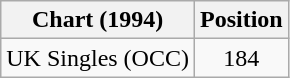<table class="wikitable sortable">
<tr>
<th>Chart (1994)</th>
<th>Position</th>
</tr>
<tr>
<td>UK Singles (OCC)</td>
<td align="center">184</td>
</tr>
</table>
